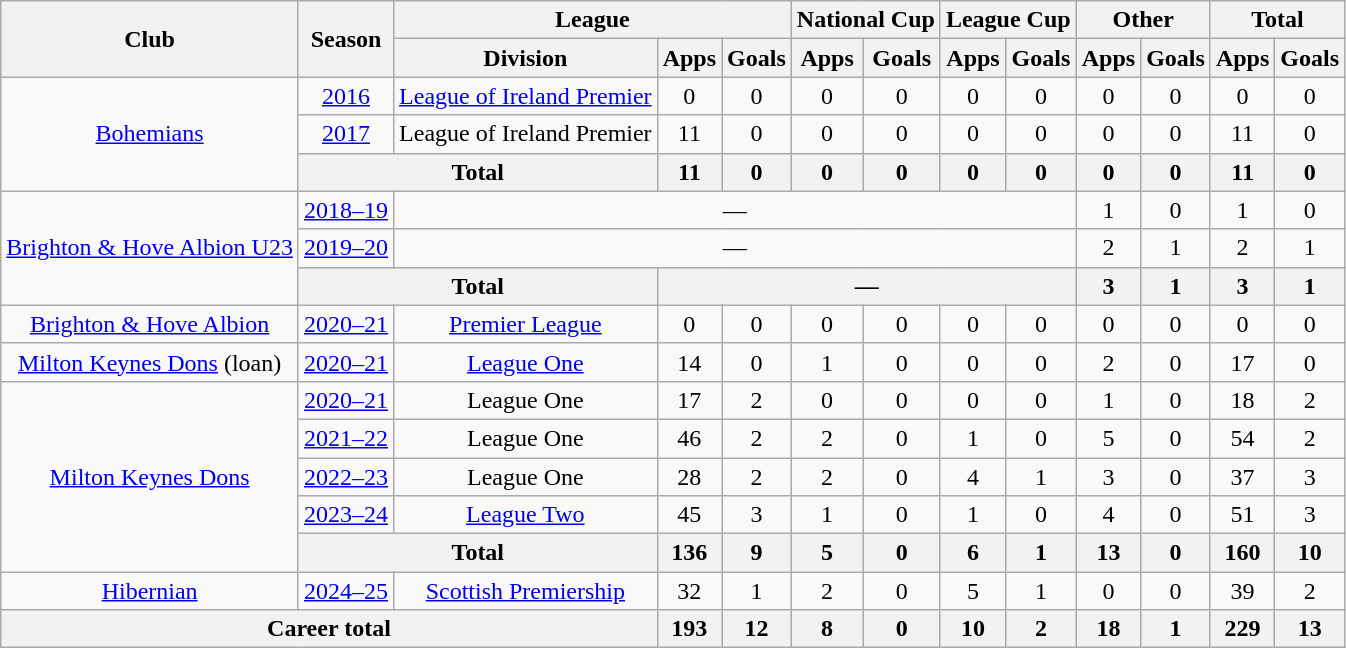<table class="wikitable" style="text-align: center">
<tr>
<th rowspan="2">Club</th>
<th rowspan="2">Season</th>
<th colspan="3">League</th>
<th colspan="2">National Cup</th>
<th colspan="2">League Cup</th>
<th colspan="2">Other</th>
<th colspan="2">Total</th>
</tr>
<tr>
<th>Division</th>
<th>Apps</th>
<th>Goals</th>
<th>Apps</th>
<th>Goals</th>
<th>Apps</th>
<th>Goals</th>
<th>Apps</th>
<th>Goals</th>
<th>Apps</th>
<th>Goals</th>
</tr>
<tr>
<td rowspan="3"><a href='#'>Bohemians</a></td>
<td><a href='#'>2016</a></td>
<td><a href='#'>League of Ireland Premier</a></td>
<td>0</td>
<td>0</td>
<td>0</td>
<td>0</td>
<td>0</td>
<td>0</td>
<td>0</td>
<td>0</td>
<td>0</td>
<td>0</td>
</tr>
<tr>
<td><a href='#'>2017</a></td>
<td>League of Ireland Premier</td>
<td>11</td>
<td>0</td>
<td>0</td>
<td>0</td>
<td>0</td>
<td>0</td>
<td>0</td>
<td>0</td>
<td>11</td>
<td>0</td>
</tr>
<tr>
<th colspan="2">Total</th>
<th>11</th>
<th>0</th>
<th>0</th>
<th>0</th>
<th>0</th>
<th>0</th>
<th>0</th>
<th>0</th>
<th>11</th>
<th>0</th>
</tr>
<tr>
<td rowspan="3"><a href='#'>Brighton & Hove Albion U23</a></td>
<td><a href='#'>2018–19</a></td>
<td colspan="7">—</td>
<td>1</td>
<td>0</td>
<td>1</td>
<td>0</td>
</tr>
<tr>
<td><a href='#'>2019–20</a></td>
<td colspan="7">—</td>
<td>2</td>
<td>1</td>
<td>2</td>
<td>1</td>
</tr>
<tr>
<th colspan="2">Total</th>
<th colspan="6">—</th>
<th>3</th>
<th>1</th>
<th>3</th>
<th>1</th>
</tr>
<tr>
<td><a href='#'>Brighton & Hove Albion</a></td>
<td><a href='#'>2020–21</a></td>
<td><a href='#'>Premier League</a></td>
<td>0</td>
<td>0</td>
<td>0</td>
<td>0</td>
<td>0</td>
<td>0</td>
<td>0</td>
<td>0</td>
<td>0</td>
<td>0</td>
</tr>
<tr>
<td><a href='#'>Milton Keynes Dons</a> (loan)</td>
<td><a href='#'>2020–21</a></td>
<td><a href='#'>League One</a></td>
<td>14</td>
<td>0</td>
<td>1</td>
<td>0</td>
<td>0</td>
<td>0</td>
<td>2</td>
<td>0</td>
<td>17</td>
<td>0</td>
</tr>
<tr>
<td rowspan="5"><a href='#'>Milton Keynes Dons</a></td>
<td><a href='#'>2020–21</a></td>
<td>League One</td>
<td>17</td>
<td>2</td>
<td>0</td>
<td>0</td>
<td>0</td>
<td>0</td>
<td>1</td>
<td>0</td>
<td>18</td>
<td>2</td>
</tr>
<tr>
<td><a href='#'>2021–22</a></td>
<td>League One</td>
<td>46</td>
<td>2</td>
<td>2</td>
<td>0</td>
<td>1</td>
<td>0</td>
<td>5</td>
<td>0</td>
<td>54</td>
<td>2</td>
</tr>
<tr>
<td><a href='#'>2022–23</a></td>
<td>League One</td>
<td>28</td>
<td>2</td>
<td>2</td>
<td>0</td>
<td>4</td>
<td>1</td>
<td>3</td>
<td>0</td>
<td>37</td>
<td>3</td>
</tr>
<tr>
<td><a href='#'>2023–24</a></td>
<td><a href='#'>League Two</a></td>
<td>45</td>
<td>3</td>
<td>1</td>
<td>0</td>
<td>1</td>
<td>0</td>
<td>4</td>
<td>0</td>
<td>51</td>
<td>3</td>
</tr>
<tr>
<th colspan="2">Total</th>
<th>136</th>
<th>9</th>
<th>5</th>
<th>0</th>
<th>6</th>
<th>1</th>
<th>13</th>
<th>0</th>
<th>160</th>
<th>10</th>
</tr>
<tr>
<td><a href='#'>Hibernian</a></td>
<td><a href='#'>2024–25</a></td>
<td><a href='#'>Scottish Premiership</a></td>
<td>32</td>
<td>1</td>
<td>2</td>
<td>0</td>
<td>5</td>
<td>1</td>
<td>0</td>
<td>0</td>
<td>39</td>
<td>2</td>
</tr>
<tr>
<th colspan="3">Career total</th>
<th>193</th>
<th>12</th>
<th>8</th>
<th>0</th>
<th>10</th>
<th>2</th>
<th>18</th>
<th>1</th>
<th>229</th>
<th>13</th>
</tr>
</table>
